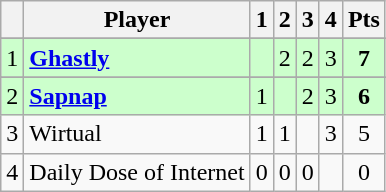<table class="wikitable" style="text-align: center;">
<tr>
<th></th>
<th>Player</th>
<th>1</th>
<th>2</th>
<th>3</th>
<th>4</th>
<th>Pts</th>
</tr>
<tr>
</tr>
<tr style="background:#ccffcc;">
<td>1</td>
<td align="left"><strong><a href='#'>Ghastly</a></strong></td>
<td></td>
<td>2</td>
<td>2</td>
<td>3</td>
<td><strong>7</strong></td>
</tr>
<tr>
</tr>
<tr style="background:#ccffcc;">
<td>2</td>
<td align="left"><strong><a href='#'>Sapnap</a></strong></td>
<td>1</td>
<td></td>
<td>2</td>
<td>3</td>
<td><strong>6</strong></td>
</tr>
<tr>
<td>3</td>
<td align="left">Wirtual</td>
<td>1</td>
<td>1</td>
<td></td>
<td>3</td>
<td>5</td>
</tr>
<tr>
<td>4</td>
<td align="left">Daily Dose of Internet</td>
<td>0</td>
<td>0</td>
<td>0</td>
<td></td>
<td>0</td>
</tr>
</table>
